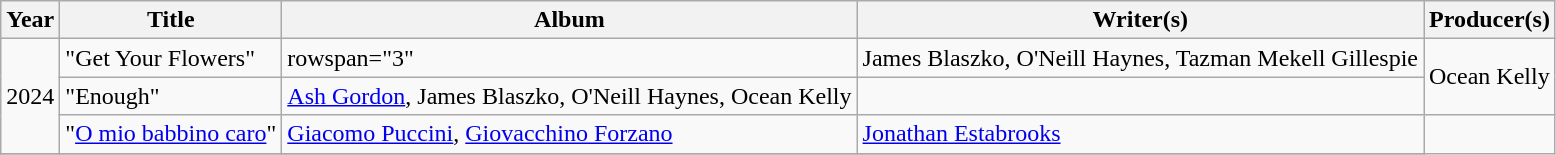<table class="wikitable">
<tr>
<th>Year</th>
<th>Title</th>
<th>Album</th>
<th>Writer(s)</th>
<th>Producer(s)</th>
</tr>
<tr>
<td rowspan="3">2024</td>
<td>"Get Your Flowers"</td>
<td>rowspan="3"</td>
<td>James Blaszko, O'Neill Haynes, Tazman Mekell Gillespie</td>
<td rowspan="2">Ocean Kelly</td>
</tr>
<tr>
<td>"Enough"</td>
<td><a href='#'>Ash Gordon</a>, James Blaszko, O'Neill Haynes, Ocean Kelly</td>
</tr>
<tr>
<td>"<a href='#'>O mio babbino caro</a>"<br></td>
<td><a href='#'>Giacomo Puccini</a>, <a href='#'>Giovacchino Forzano</a></td>
<td><a href='#'>Jonathan Estabrooks</a></td>
</tr>
<tr>
</tr>
</table>
